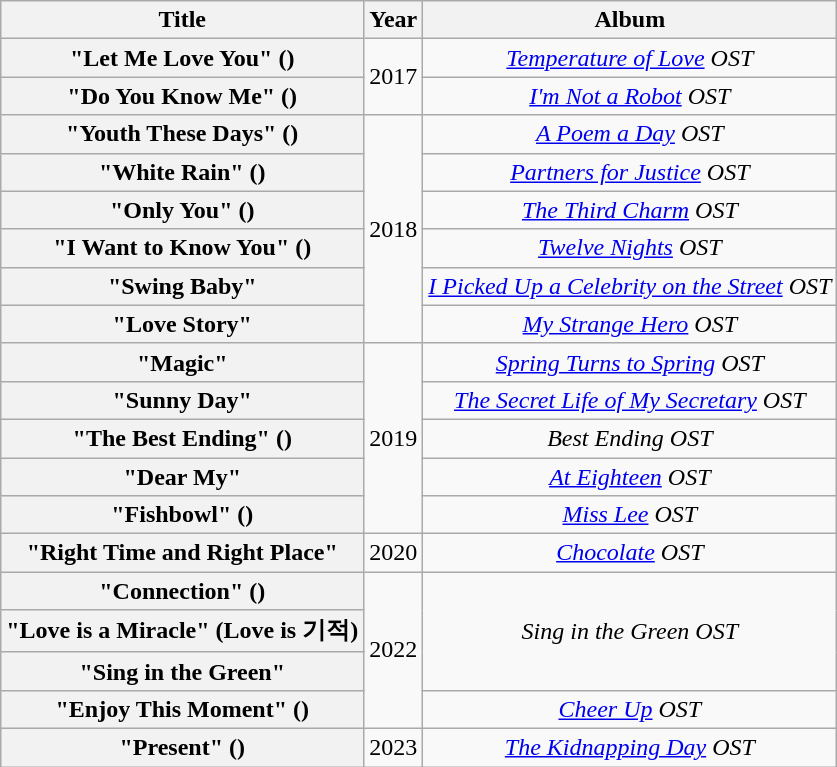<table class="wikitable plainrowheaders" style="text-align:center;">
<tr>
<th>Title</th>
<th>Year</th>
<th>Album</th>
</tr>
<tr>
<th scope="row">"Let Me Love You" ()</th>
<td rowspan="2">2017</td>
<td><em><a href='#'>Temperature of Love</a> OST</em></td>
</tr>
<tr>
<th scope="row">"Do You Know Me" ()</th>
<td><em><a href='#'>I'm Not a Robot</a> OST</em></td>
</tr>
<tr>
<th scope="row">"Youth These Days" ()</th>
<td rowspan="6">2018</td>
<td><em><a href='#'>A Poem a Day</a> OST</em></td>
</tr>
<tr>
<th scope="row">"White Rain" () </th>
<td><em><a href='#'>Partners for Justice</a> OST</em></td>
</tr>
<tr>
<th scope="row">"Only You" ()</th>
<td><em><a href='#'>The Third Charm</a> OST</em></td>
</tr>
<tr>
<th scope="row">"I Want to Know You" ()</th>
<td><em><a href='#'>Twelve Nights</a> OST</em></td>
</tr>
<tr>
<th scope="row">"Swing Baby"</th>
<td><em><a href='#'>I Picked Up a Celebrity on the Street</a> OST</em></td>
</tr>
<tr>
<th scope="row">"Love Story"</th>
<td><em><a href='#'>My Strange Hero</a> OST</em></td>
</tr>
<tr>
<th scope="row">"Magic" </th>
<td rowspan="5">2019</td>
<td><em><a href='#'>Spring Turns to Spring</a> OST</em></td>
</tr>
<tr>
<th scope="row">"Sunny Day"</th>
<td><em><a href='#'>The Secret Life of My Secretary</a> OST</em></td>
</tr>
<tr>
<th scope="row">"The Best Ending" ()</th>
<td><em>Best Ending OST</em></td>
</tr>
<tr>
<th scope="row">"Dear My"</th>
<td><em><a href='#'>At Eighteen</a> OST</em></td>
</tr>
<tr>
<th scope="row">"Fishbowl" ()</th>
<td><em><a href='#'>Miss Lee</a> OST</em></td>
</tr>
<tr>
<th scope="row">"Right Time and Right Place"</th>
<td>2020</td>
<td><em><a href='#'>Chocolate</a> OST</em></td>
</tr>
<tr>
<th scope="row">"Connection" ()</th>
<td rowspan="4">2022</td>
<td rowspan="3"><em>Sing in the Green OST</em></td>
</tr>
<tr>
<th scope="row">"Love is a Miracle" (Love is 기적) </th>
</tr>
<tr>
<th scope="row">"Sing in the Green" </th>
</tr>
<tr>
<th scope="row">"Enjoy This Moment" ()</th>
<td><em><a href='#'>Cheer Up</a> OST</em></td>
</tr>
<tr>
<th scope="row">"Present" ()</th>
<td>2023</td>
<td><em><a href='#'>The Kidnapping Day</a> OST</em></td>
</tr>
</table>
